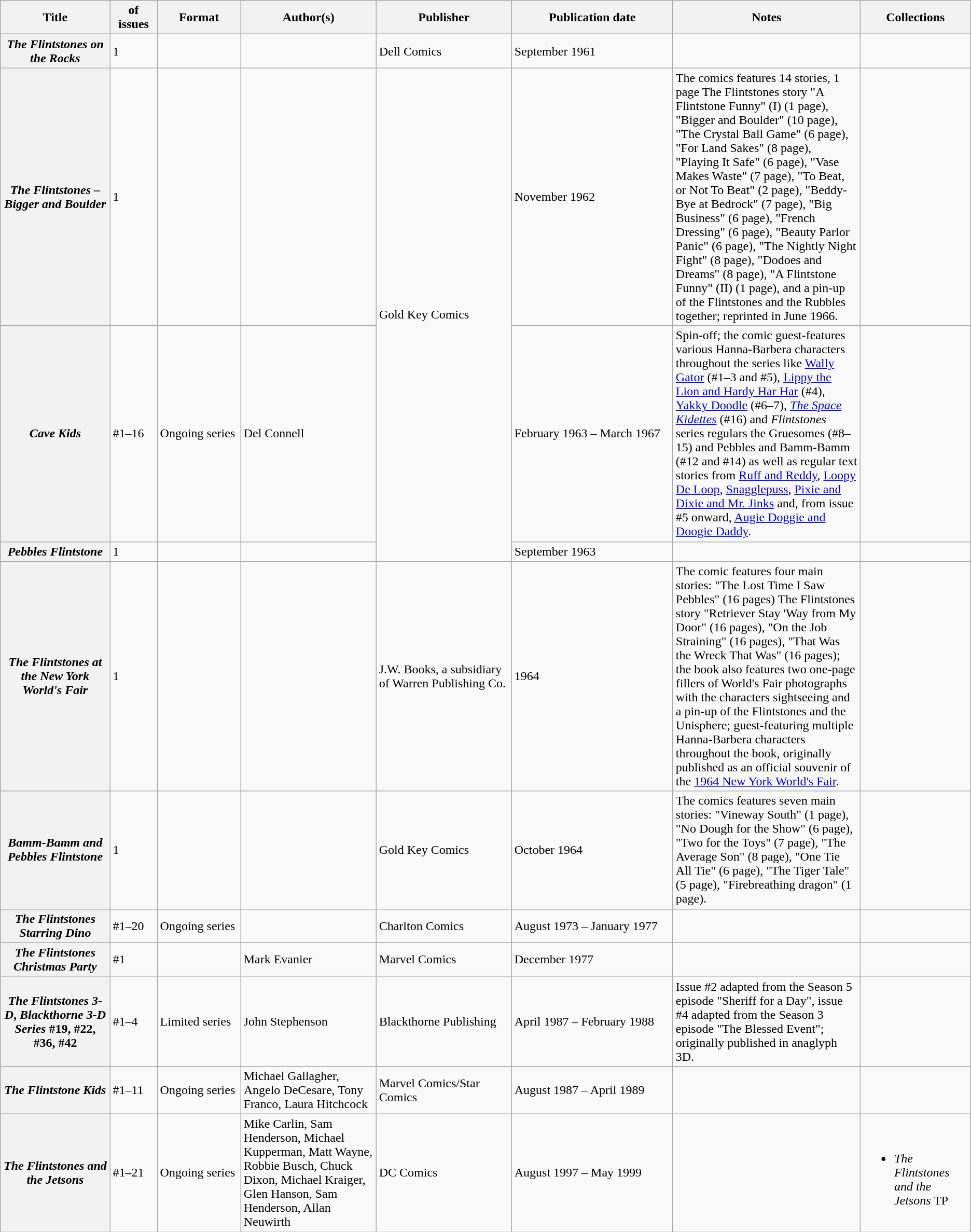<table class="wikitable">
<tr>
<th>Title</th>
<th style="width:40pt"> of issues</th>
<th style="width:75pt">Format</th>
<th style="width:125pt">Author(s)</th>
<th style="width:125pt">Publisher</th>
<th style="width:150pt">Publication date</th>
<th style="width:175pt">Notes</th>
<th>Collections</th>
</tr>
<tr>
<th><em>The Flintstones on the Rocks</em></th>
<td>1</td>
<td></td>
<td></td>
<td>Dell Comics</td>
<td>September 1961</td>
<td></td>
<td></td>
</tr>
<tr>
<th><em>The Flintstones – Bigger and Boulder</em></th>
<td>1</td>
<td></td>
<td></td>
<td rowspan="3">Gold Key Comics</td>
<td>November 1962</td>
<td>The comics features 14 stories, 1 page The Flintstones story "A Flintstone Funny" (I) (1 page), "Bigger and Boulder" (10 page), "The Crystal Ball Game" (6 page), "For Land Sakes" (8 page), "Playing It Safe" (6 page), "Vase Makes Waste" (7 page), "To Beat, or Not To Beat" (2 page), "Beddy-Bye at Bedrock" (7 page), "Big Business" (6 page), "French Dressing" (6 page), "Beauty Parlor Panic" (6 page), "The Nightly Night Fight" (8 page), "Dodoes and Dreams" (8 page), "A Flintstone Funny" (II) (1 page), and a pin-up of the Flintstones and the Rubbles together; reprinted in June 1966.</td>
<td></td>
</tr>
<tr>
<th><em>Cave Kids</em></th>
<td>#1–16</td>
<td>Ongoing series</td>
<td>Del Connell</td>
<td>February 1963 – March 1967</td>
<td>Spin-off; the comic guest-features various Hanna-Barbera characters throughout the series like <a href='#'>Wally Gator</a> (#1–3 and #5), <a href='#'>Lippy the Lion and Hardy Har Har</a> (#4), <a href='#'>Yakky Doodle</a> (#6–7), <em><a href='#'>The Space Kidettes</a></em> (#16) and <em>Flintstones</em> series regulars the Gruesomes (#8–15) and Pebbles and Bamm-Bamm (#12 and #14) as well as regular text stories from <a href='#'>Ruff and Reddy</a>, <a href='#'>Loopy De Loop</a>, <a href='#'>Snagglepuss</a>, <a href='#'>Pixie and Dixie and Mr. Jinks</a> and, from issue #5 onward, <a href='#'>Augie Doggie and Doogie Daddy</a>.</td>
<td></td>
</tr>
<tr>
<th><em>Pebbles Flintstone</em></th>
<td>1</td>
<td></td>
<td></td>
<td>September 1963</td>
<td></td>
<td></td>
</tr>
<tr>
<th><em>The Flintstones at the New York World's Fair</em></th>
<td>1</td>
<td></td>
<td></td>
<td>J.W. Books, a subsidiary of Warren Publishing Co.</td>
<td>1964</td>
<td>The comic features four main stories: "The Lost Time I Saw Pebbles" (16 pages) The Flintstones story "Retriever Stay 'Way from My Door" (16 pages), "On the Job Straining" (16 pages), "That Was the Wreck That Was" (16 pages); the book also features two one-page fillers of World's Fair photographs with the characters sightseeing and a pin-up of the Flintstones and the Unisphere; guest-featuring multiple Hanna-Barbera characters throughout the book, originally published as an official souvenir of the <a href='#'>1964 New York World's Fair</a>.</td>
<td></td>
</tr>
<tr>
<th><em>Bamm-Bamm and Pebbles Flintstone</em></th>
<td>1</td>
<td></td>
<td></td>
<td>Gold Key Comics</td>
<td>October 1964</td>
<td>The comics features seven main stories: "Vineway South" (1 page), "No Dough for the Show" (6 page), "Two for the Toys" (7 page), "The Average Son" (8 page), "One Tie All Tie" (6 page), "The Tiger Tale" (5 page), "Firebreathing dragon" (1 page).</td>
<td></td>
</tr>
<tr>
<th><em>The Flintstones Starring Dino</em></th>
<td>#1–20</td>
<td>Ongoing series</td>
<td></td>
<td>Charlton Comics</td>
<td>August 1973 – January 1977</td>
<td></td>
<td></td>
</tr>
<tr>
<th><em>The Flintstones Christmas Party</em></th>
<td>#1</td>
<td></td>
<td>Mark Evanier</td>
<td>Marvel Comics</td>
<td>December 1977</td>
<td></td>
<td></td>
</tr>
<tr>
<th><em>The Flintstones 3-D</em>, <em>Blackthorne 3-D Series</em> #19, #22, #36, #42</th>
<td>#1–4</td>
<td>Limited series</td>
<td>John Stephenson</td>
<td>Blackthorne Publishing</td>
<td>April 1987 – February 1988</td>
<td>Issue #2 adapted from the Season 5 episode "Sheriff for a Day", issue #4 adapted from the Season 3 episode "The Blessed Event"; originally published in anaglyph 3D.</td>
<td></td>
</tr>
<tr>
<th><em>The Flintstone Kids</em></th>
<td>#1–11</td>
<td>Ongoing series</td>
<td>Michael Gallagher, Angelo DeCesare, Tony Franco, Laura Hitchcock</td>
<td>Marvel Comics/Star Comics</td>
<td>August 1987 – April 1989</td>
<td></td>
<td></td>
</tr>
<tr>
<th><em>The Flintstones and the Jetsons</em></th>
<td>#1–21</td>
<td>Ongoing series</td>
<td>Mike Carlin, Sam Henderson, Michael Kupperman, Matt Wayne, Robbie Busch, Chuck Dixon, Michael Kraiger, Glen Hanson, Sam Henderson, Allan Neuwirth</td>
<td>DC Comics</td>
<td>August 1997 – May 1999</td>
<td></td>
<td><br><ul><li><em>The Flintstones and the Jetsons</em> TP</li></ul></td>
</tr>
</table>
